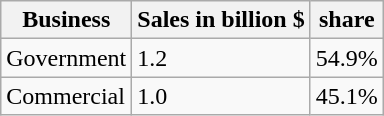<table class="wikitable floatright">
<tr>
<th>Business</th>
<th>Sales in billion $</th>
<th>share</th>
</tr>
<tr>
<td>Government</td>
<td>1.2</td>
<td>54.9%</td>
</tr>
<tr>
<td>Commercial</td>
<td>1.0</td>
<td>45.1%</td>
</tr>
</table>
